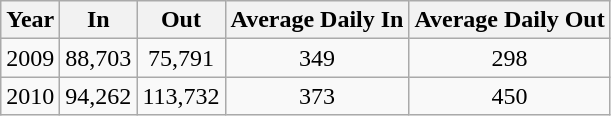<table class="wikitable" style="text-align:center">
<tr>
<th>Year</th>
<th>In</th>
<th>Out</th>
<th>Average Daily In</th>
<th>Average Daily Out</th>
</tr>
<tr>
<td>2009</td>
<td>88,703</td>
<td>75,791</td>
<td>349</td>
<td>298</td>
</tr>
<tr>
<td>2010</td>
<td>94,262</td>
<td>113,732</td>
<td>373</td>
<td>450</td>
</tr>
</table>
